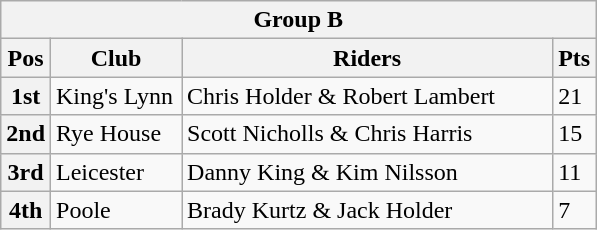<table class="wikitable">
<tr>
<th colspan="6">Group B</th>
</tr>
<tr>
<th width=20>Pos</th>
<th width=80>Club</th>
<th width=240>Riders</th>
<th width=20>Pts</th>
</tr>
<tr>
<th>1st</th>
<td>King's Lynn</td>
<td>Chris Holder & Robert Lambert</td>
<td>21</td>
</tr>
<tr>
<th>2nd</th>
<td>Rye House</td>
<td>Scott Nicholls & Chris Harris</td>
<td>15</td>
</tr>
<tr>
<th>3rd</th>
<td>Leicester</td>
<td>Danny King & Kim Nilsson</td>
<td>11</td>
</tr>
<tr>
<th>4th</th>
<td>Poole</td>
<td>Brady Kurtz & Jack Holder</td>
<td>7</td>
</tr>
</table>
